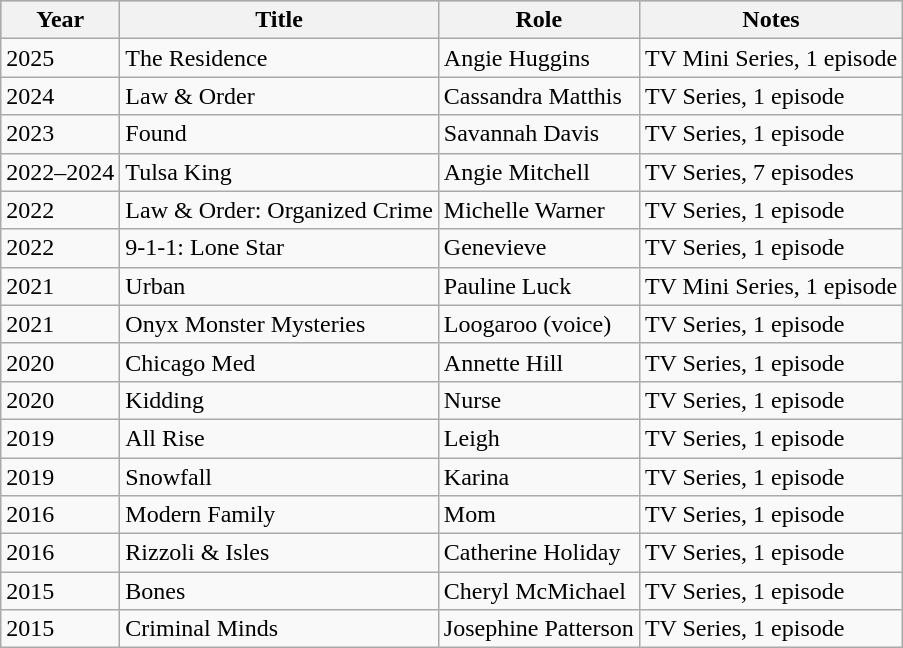<table class="wikitable">
<tr style="background:#b0c4de; text-align:center;">
<th>Year</th>
<th>Title</th>
<th>Role</th>
<th>Notes</th>
</tr>
<tr>
<td>2025</td>
<td>The Residence</td>
<td>Angie Huggins</td>
<td>TV Mini Series, 1 episode</td>
</tr>
<tr>
<td>2024</td>
<td>Law & Order</td>
<td>Cassandra Matthis</td>
<td>TV Series, 1 episode</td>
</tr>
<tr>
<td>2023</td>
<td>Found</td>
<td>Savannah Davis</td>
<td>TV Series, 1 episode</td>
</tr>
<tr>
<td>2022–2024</td>
<td>Tulsa King</td>
<td>Angie Mitchell</td>
<td>TV Series, 7 episodes</td>
</tr>
<tr>
<td>2022</td>
<td>Law & Order: Organized Crime</td>
<td>Michelle Warner</td>
<td>TV Series, 1 episode</td>
</tr>
<tr>
<td>2022</td>
<td>9-1-1: Lone Star</td>
<td>Genevieve</td>
<td>TV Series, 1 episode</td>
</tr>
<tr>
<td>2021</td>
<td>Urban</td>
<td>Pauline Luck</td>
<td>TV Mini Series, 1 episode</td>
</tr>
<tr>
<td>2021</td>
<td>Onyx Monster Mysteries</td>
<td>Loogaroo (voice)</td>
<td>TV Series, 1 episode</td>
</tr>
<tr>
<td>2020</td>
<td>Chicago Med</td>
<td>Annette Hill</td>
<td>TV Series, 1 episode</td>
</tr>
<tr>
<td>2020</td>
<td>Kidding</td>
<td>Nurse</td>
<td>TV Series, 1 episode</td>
</tr>
<tr>
<td>2019</td>
<td>All Rise</td>
<td>Leigh</td>
<td>TV Series, 1 episode</td>
</tr>
<tr>
<td>2019</td>
<td>Snowfall</td>
<td>Karina</td>
<td>TV Series, 1 episode</td>
</tr>
<tr>
<td>2016</td>
<td>Modern Family</td>
<td>Mom</td>
<td>TV Series, 1 episode</td>
</tr>
<tr>
<td>2016</td>
<td>Rizzoli & Isles</td>
<td>Catherine Holiday</td>
<td>TV Series, 1 episode</td>
</tr>
<tr>
<td>2015</td>
<td>Bones</td>
<td>Cheryl McMichael</td>
<td>TV Series, 1 episode</td>
</tr>
<tr>
<td>2015</td>
<td>Criminal Minds</td>
<td>Josephine Patterson</td>
<td>TV Series, 1 episode</td>
</tr>
</table>
